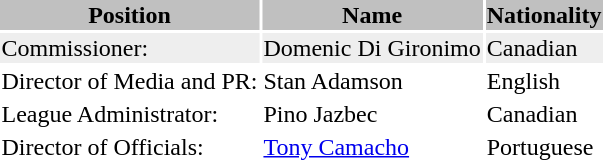<table class="toccolours">
<tr style="background:silver;">
<th>Position</th>
<th>Name</th>
<th>Nationality</th>
</tr>
<tr style="background:#eee;">
<td>Commissioner:</td>
<td>Domenic Di Gironimo</td>
<td> Canadian</td>
</tr>
<tr>
<td>Director of Media and PR:</td>
<td>Stan Adamson</td>
<td> English</td>
</tr>
<tr>
<td>League Administrator:</td>
<td>Pino Jazbec</td>
<td> Canadian</td>
</tr>
<tr>
<td>Director of Officials:</td>
<td><a href='#'>Tony Camacho</a></td>
<td> Portuguese</td>
</tr>
<tr>
</tr>
</table>
